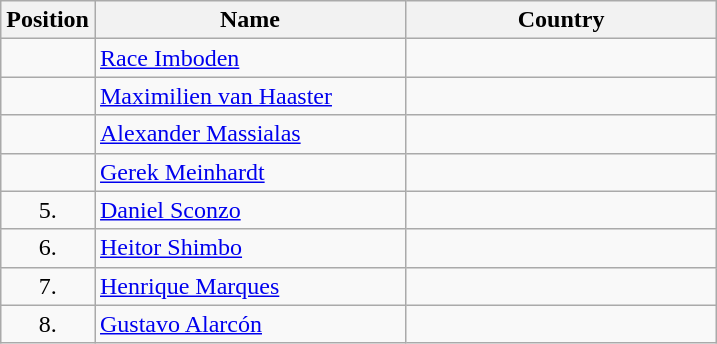<table class="wikitable">
<tr>
<th width="20">Position</th>
<th width="200">Name</th>
<th width="200">Country</th>
</tr>
<tr>
<td align="center"></td>
<td><a href='#'>Race Imboden</a></td>
<td></td>
</tr>
<tr>
<td align="center"></td>
<td><a href='#'>Maximilien van Haaster</a></td>
<td></td>
</tr>
<tr>
<td align="center"></td>
<td><a href='#'>Alexander Massialas</a></td>
<td></td>
</tr>
<tr>
<td align="center"></td>
<td><a href='#'>Gerek Meinhardt</a></td>
<td></td>
</tr>
<tr>
<td align="center">5.</td>
<td><a href='#'>Daniel Sconzo</a></td>
<td></td>
</tr>
<tr>
<td align="center">6.</td>
<td><a href='#'>Heitor Shimbo</a></td>
<td></td>
</tr>
<tr>
<td align="center">7.</td>
<td><a href='#'>Henrique Marques</a></td>
<td></td>
</tr>
<tr>
<td align="center">8.</td>
<td><a href='#'>Gustavo Alarcón</a></td>
<td></td>
</tr>
</table>
